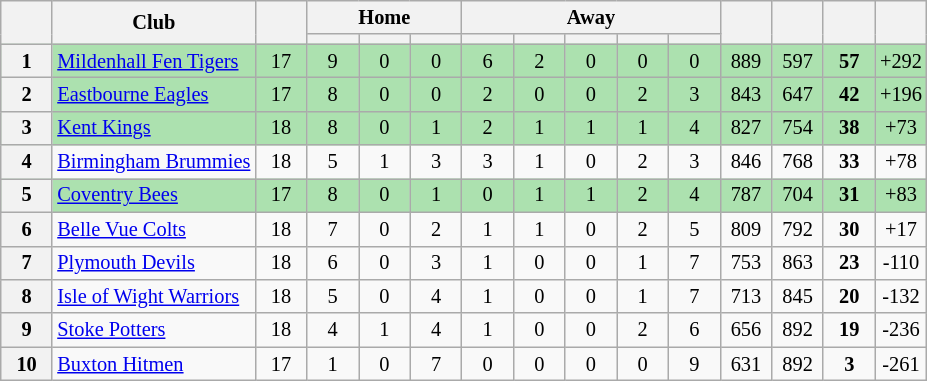<table class="wikitable" style="text-align:center; font-size:85%">
<tr>
<th rowspan="2" style="width:28px;"></th>
<th rowspan=2>Club</th>
<th rowspan="2" style="width:28px;"></th>
<th colspan=3>Home</th>
<th colspan=5>Away</th>
<th rowspan="2" style="width:28px;"></th>
<th rowspan="2" style="width:28px;"></th>
<th rowspan="2" style="width:28px;"></th>
<th rowspan="2" style="width:28px;"></th>
</tr>
<tr>
<th width=28></th>
<th width=28></th>
<th width=28></th>
<th width=28></th>
<th width=28></th>
<th width=28></th>
<th width=28></th>
<th width=28></th>
</tr>
<tr style="background:#ACE1AF">
<th>1</th>
<td align=left><a href='#'>Mildenhall Fen Tigers</a></td>
<td>17</td>
<td>9</td>
<td>0</td>
<td>0</td>
<td>6</td>
<td>2</td>
<td>0</td>
<td>0</td>
<td>0</td>
<td>889</td>
<td>597</td>
<td><strong>57</strong></td>
<td>+292</td>
</tr>
<tr style="background:#ACE1AF">
<th>2</th>
<td align=left><a href='#'>Eastbourne Eagles</a></td>
<td>17</td>
<td>8</td>
<td>0</td>
<td>0</td>
<td>2</td>
<td>0</td>
<td>0</td>
<td>2</td>
<td>3</td>
<td>843</td>
<td>647</td>
<td><strong>42</strong></td>
<td>+196</td>
</tr>
<tr style="background:#ACE1AF">
<th>3</th>
<td align=left><a href='#'>Kent Kings</a></td>
<td>18</td>
<td>8</td>
<td>0</td>
<td>1</td>
<td>2</td>
<td>1</td>
<td>1</td>
<td>1</td>
<td>4</td>
<td>827</td>
<td>754</td>
<td><strong>38</strong></td>
<td>+73</td>
</tr>
<tr>
<th>4</th>
<td align=left><a href='#'>Birmingham Brummies</a></td>
<td>18</td>
<td>5</td>
<td>1</td>
<td>3</td>
<td>3</td>
<td>1</td>
<td>0</td>
<td>2</td>
<td>3</td>
<td>846</td>
<td>768</td>
<td><strong>33</strong></td>
<td>+78</td>
</tr>
<tr style="background:#ACE1AF">
<th>5</th>
<td align=left><a href='#'>Coventry Bees</a></td>
<td>17</td>
<td>8</td>
<td>0</td>
<td>1</td>
<td>0</td>
<td>1</td>
<td>1</td>
<td>2</td>
<td>4</td>
<td>787</td>
<td>704</td>
<td><strong>31</strong></td>
<td>+83</td>
</tr>
<tr>
<th>6</th>
<td align=left><a href='#'>Belle Vue Colts</a></td>
<td>18</td>
<td>7</td>
<td>0</td>
<td>2</td>
<td>1</td>
<td>1</td>
<td>0</td>
<td>2</td>
<td>5</td>
<td>809</td>
<td>792</td>
<td><strong>30</strong></td>
<td>+17</td>
</tr>
<tr>
<th>7</th>
<td align=left><a href='#'>Plymouth Devils</a></td>
<td>18</td>
<td>6</td>
<td>0</td>
<td>3</td>
<td>1</td>
<td>0</td>
<td>0</td>
<td>1</td>
<td>7</td>
<td>753</td>
<td>863</td>
<td><strong>23</strong></td>
<td>-110</td>
</tr>
<tr>
<th>8</th>
<td align=left><a href='#'>Isle of Wight Warriors</a></td>
<td>18</td>
<td>5</td>
<td>0</td>
<td>4</td>
<td>1</td>
<td>0</td>
<td>0</td>
<td>1</td>
<td>7</td>
<td>713</td>
<td>845</td>
<td><strong>20</strong></td>
<td>-132</td>
</tr>
<tr>
<th>9</th>
<td align=left><a href='#'>Stoke Potters</a></td>
<td>18</td>
<td>4</td>
<td>1</td>
<td>4</td>
<td>1</td>
<td>0</td>
<td>0</td>
<td>2</td>
<td>6</td>
<td>656</td>
<td>892</td>
<td><strong>19</strong></td>
<td>-236</td>
</tr>
<tr>
<th>10</th>
<td align=left><a href='#'>Buxton Hitmen</a></td>
<td>17</td>
<td>1</td>
<td>0</td>
<td>7</td>
<td>0</td>
<td>0</td>
<td>0</td>
<td>0</td>
<td>9</td>
<td>631</td>
<td>892</td>
<td><strong>3</strong></td>
<td>-261</td>
</tr>
</table>
